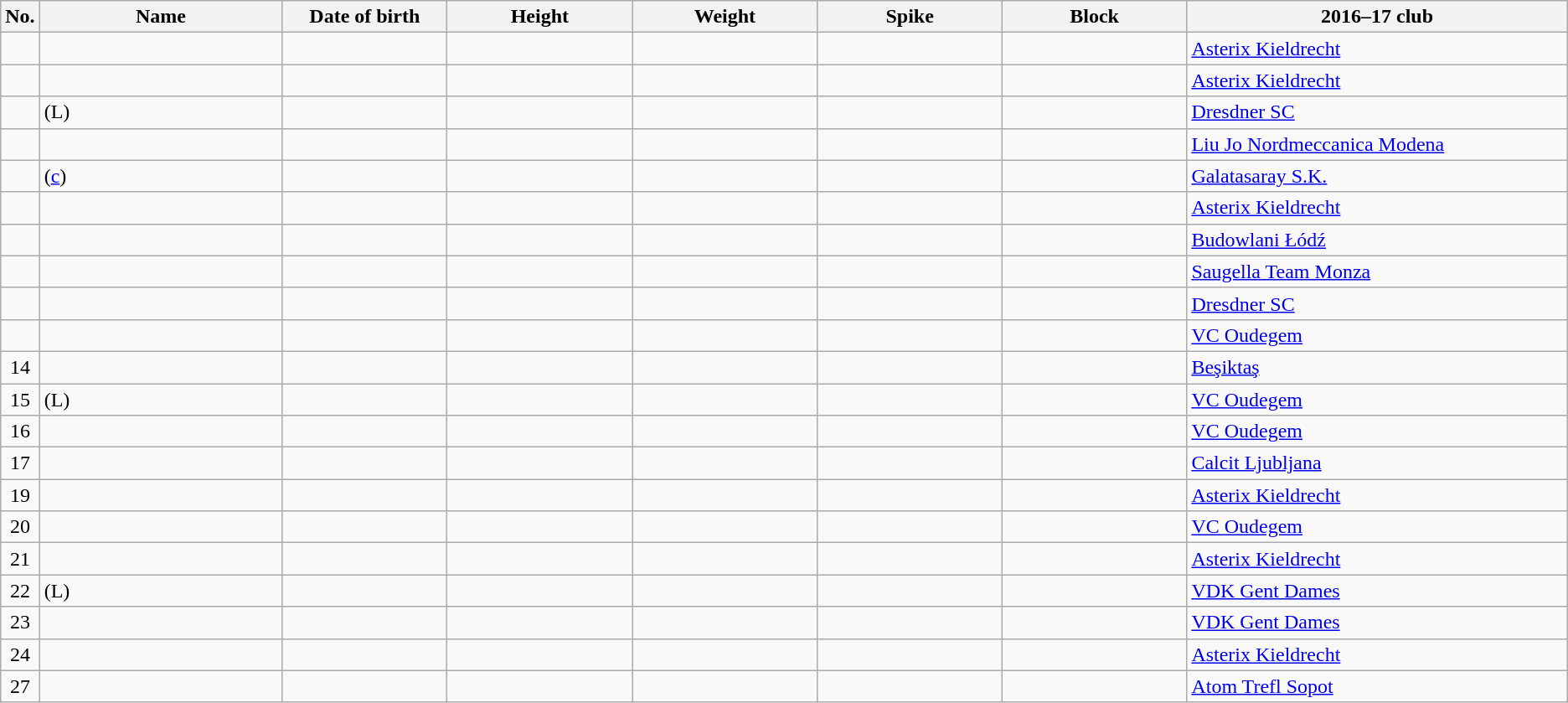<table class="wikitable sortable" style="font-size:100%; text-align:center;">
<tr>
<th>No.</th>
<th style="width:12em">Name</th>
<th style="width:8em">Date of birth</th>
<th style="width:9em">Height</th>
<th style="width:9em">Weight</th>
<th style="width:9em">Spike</th>
<th style="width:9em">Block</th>
<th style="width:19em">2016–17 club</th>
</tr>
<tr>
<td></td>
<td align=left></td>
<td align=right></td>
<td></td>
<td></td>
<td></td>
<td></td>
<td align=left> <a href='#'>Asterix Kieldrecht</a></td>
</tr>
<tr>
<td></td>
<td align=left></td>
<td align=right></td>
<td></td>
<td></td>
<td></td>
<td></td>
<td align=left> <a href='#'>Asterix Kieldrecht</a></td>
</tr>
<tr>
<td></td>
<td align=left> (L)</td>
<td align=right></td>
<td></td>
<td></td>
<td></td>
<td></td>
<td align=left> <a href='#'>Dresdner SC</a></td>
</tr>
<tr>
<td></td>
<td align=left></td>
<td align=right></td>
<td></td>
<td></td>
<td></td>
<td></td>
<td align=left> <a href='#'>Liu Jo Nordmeccanica Modena</a></td>
</tr>
<tr>
<td></td>
<td align=left> (<a href='#'>c</a>)</td>
<td align=right></td>
<td></td>
<td></td>
<td></td>
<td></td>
<td align=left> <a href='#'>Galatasaray S.K.</a></td>
</tr>
<tr>
<td></td>
<td align=left></td>
<td align=right></td>
<td></td>
<td></td>
<td></td>
<td></td>
<td align=left> <a href='#'>Asterix Kieldrecht</a></td>
</tr>
<tr>
<td></td>
<td align=left></td>
<td align=right></td>
<td></td>
<td></td>
<td></td>
<td></td>
<td align=left> <a href='#'>Budowlani Łódź</a></td>
</tr>
<tr>
<td></td>
<td align=left></td>
<td align=right></td>
<td></td>
<td></td>
<td></td>
<td></td>
<td align=left> <a href='#'>Saugella Team Monza</a></td>
</tr>
<tr>
<td></td>
<td align=left></td>
<td align=right></td>
<td></td>
<td></td>
<td></td>
<td></td>
<td align=left> <a href='#'>Dresdner SC</a></td>
</tr>
<tr>
<td></td>
<td align=left></td>
<td align=right></td>
<td></td>
<td></td>
<td></td>
<td></td>
<td align=left> <a href='#'>VC Oudegem</a></td>
</tr>
<tr>
<td>14</td>
<td align=left></td>
<td align=right></td>
<td></td>
<td></td>
<td></td>
<td></td>
<td align=left> <a href='#'>Beşiktaş</a></td>
</tr>
<tr>
<td>15</td>
<td align=left> (L)</td>
<td align=right></td>
<td></td>
<td></td>
<td></td>
<td></td>
<td align=left> <a href='#'>VC Oudegem</a></td>
</tr>
<tr>
<td>16</td>
<td align=left></td>
<td align=right></td>
<td></td>
<td></td>
<td></td>
<td></td>
<td align=left> <a href='#'>VC Oudegem</a></td>
</tr>
<tr>
<td>17</td>
<td align=left></td>
<td align=right></td>
<td></td>
<td></td>
<td></td>
<td></td>
<td align=left> <a href='#'>Calcit Ljubljana</a></td>
</tr>
<tr>
<td>19</td>
<td align=left></td>
<td align=right></td>
<td></td>
<td></td>
<td></td>
<td></td>
<td align=left> <a href='#'>Asterix Kieldrecht</a></td>
</tr>
<tr>
<td>20</td>
<td align=left></td>
<td align=right></td>
<td></td>
<td></td>
<td></td>
<td></td>
<td align=left> <a href='#'>VC Oudegem</a></td>
</tr>
<tr>
<td>21</td>
<td align=left></td>
<td align=right></td>
<td></td>
<td></td>
<td></td>
<td></td>
<td align=left> <a href='#'>Asterix Kieldrecht</a></td>
</tr>
<tr>
<td>22</td>
<td align=left> (L)</td>
<td align=right></td>
<td></td>
<td></td>
<td></td>
<td></td>
<td align=left> <a href='#'>VDK Gent Dames</a></td>
</tr>
<tr>
<td>23</td>
<td align=left></td>
<td align=right></td>
<td></td>
<td></td>
<td></td>
<td></td>
<td align=left> <a href='#'>VDK Gent Dames</a></td>
</tr>
<tr>
<td>24</td>
<td align=left></td>
<td align=right></td>
<td></td>
<td></td>
<td></td>
<td></td>
<td align=left> <a href='#'>Asterix Kieldrecht</a></td>
</tr>
<tr>
<td>27</td>
<td align=left></td>
<td align=right></td>
<td></td>
<td></td>
<td></td>
<td></td>
<td align=left> <a href='#'>Atom Trefl Sopot</a></td>
</tr>
</table>
